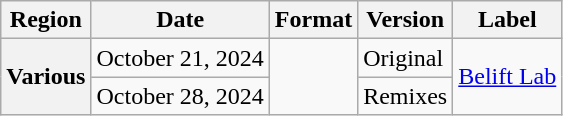<table class="wikitable plainrowheaders">
<tr>
<th scope="col">Region</th>
<th scope="col">Date</th>
<th scope="col">Format</th>
<th scope="col">Version</th>
<th scope="col">Label</th>
</tr>
<tr>
<th scope="row" rowspan="2">Various </th>
<td>October 21, 2024</td>
<td rowspan="2"></td>
<td>Original</td>
<td rowspan="2"><a href='#'>Belift Lab</a></td>
</tr>
<tr>
<td>October 28, 2024</td>
<td>Remixes</td>
</tr>
</table>
